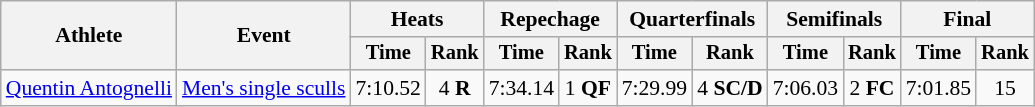<table class="wikitable" style="font-size:90%">
<tr>
<th rowspan="2">Athlete</th>
<th rowspan="2">Event</th>
<th colspan="2">Heats</th>
<th colspan="2">Repechage</th>
<th colspan="2">Quarterfinals</th>
<th colspan="2">Semifinals</th>
<th colspan="2">Final</th>
</tr>
<tr style="font-size:95%">
<th>Time</th>
<th>Rank</th>
<th>Time</th>
<th>Rank</th>
<th>Time</th>
<th>Rank</th>
<th>Time</th>
<th>Rank</th>
<th>Time</th>
<th>Rank</th>
</tr>
<tr align=center>
<td align=left><a href='#'>Quentin Antognelli</a></td>
<td align=left><a href='#'>Men's single sculls</a></td>
<td>7:10.52</td>
<td>4 <strong>R</strong></td>
<td>7:34.14</td>
<td>1 <strong>QF</strong></td>
<td>7:29.99</td>
<td>4 <strong>SC/D</strong></td>
<td>7:06.03</td>
<td>2 <strong>FC</strong></td>
<td>7:01.85</td>
<td>15</td>
</tr>
</table>
